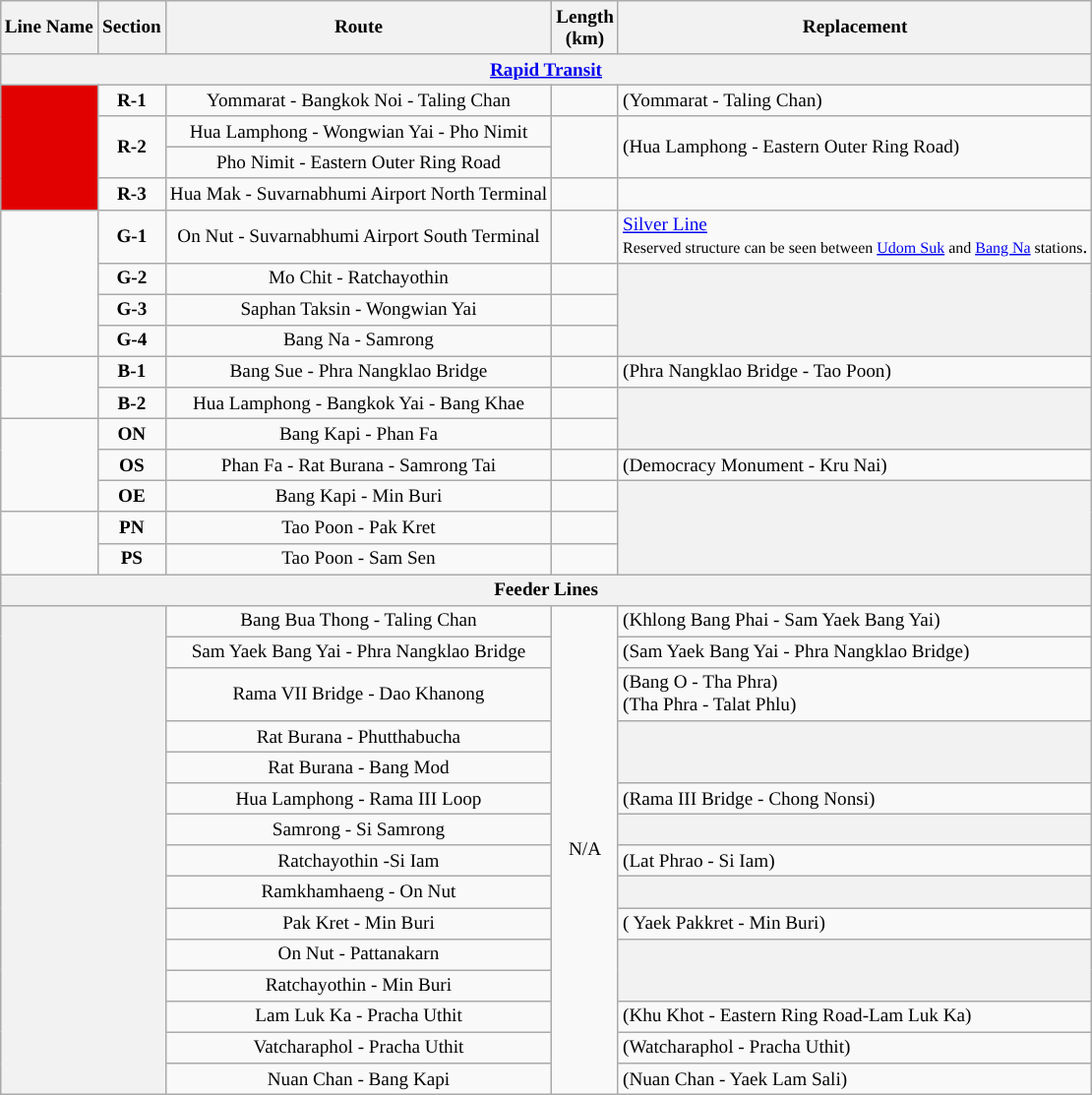<table class="wikitable" style="margin:auto;font-align:center;text-align:center;font-size:80%;">
<tr>
<th>Line Name</th>
<th>Section</th>
<th>Route</th>
<th>Length<br>(km)</th>
<th>Replacement</th>
</tr>
<tr>
<th colspan="5"><a href='#'>Rapid Transit</a></th>
</tr>
<tr>
<td rowspan="4" style="background:#E20101"><strong><a href='#'></a></strong></td>
<td><strong>R-1</strong></td>
<td>Yommarat - Bangkok Noi - Taling Chan</td>
<td></td>
<td style="text-align: left;"> (Yommarat - Taling Chan)</td>
</tr>
<tr>
<td rowspan="2"><strong>R-2</strong></td>
<td>Hua Lamphong - Wongwian Yai - Pho Nimit</td>
<td rowspan="2"></td>
<td rowspan="2" style="text-align: left;"> (Hua Lamphong - Eastern Outer Ring Road)</td>
</tr>
<tr>
<td>Pho Nimit - Eastern Outer Ring Road</td>
</tr>
<tr>
<td><strong>R-3</strong></td>
<td>Hua Mak - Suvarnabhumi Airport North Terminal</td>
<td></td>
<td style="text-align: left;"></td>
</tr>
<tr>
<td rowspan="4" style="background:#"><strong><a href='#'></a></strong></td>
<td><strong>G-1</strong></td>
<td>On Nut - Suvarnabhumi Airport South Terminal</td>
<td></td>
<td style="text-align: left;"><a href='#'>Silver Line</a><br><small>Reserved structure can be seen between <a href='#'>Udom Suk</a> and <a href='#'>Bang Na</a> stations</small>.</td>
</tr>
<tr>
<td><strong>G-2</strong></td>
<td>Mo Chit - Ratchayothin</td>
<td></td>
<th rowspan="3"></th>
</tr>
<tr>
<td><strong>G-3</strong></td>
<td>Saphan Taksin - Wongwian Yai</td>
<td></td>
</tr>
<tr>
<td><strong>G-4</strong></td>
<td>Bang Na - Samrong</td>
<td></td>
</tr>
<tr>
<td rowspan="2" style="background:#"><strong><a href='#'></a></strong></td>
<td><strong>B-1</strong></td>
<td>Bang Sue - Phra Nangklao Bridge</td>
<td></td>
<td style="text-align: left;"> (Phra Nangklao Bridge - Tao Poon)</td>
</tr>
<tr>
<td><strong>B-2</strong></td>
<td>Hua Lamphong - Bangkok Yai - Bang Khae</td>
<td></td>
<th rowspan="2"></th>
</tr>
<tr>
<td rowspan="3" style="background:#"><strong><a href='#'></a></strong></td>
<td><strong>ON</strong></td>
<td>Bang Kapi - Phan Fa</td>
<td></td>
</tr>
<tr>
<td><strong>OS</strong></td>
<td>Phan Fa - Rat Burana - Samrong Tai</td>
<td></td>
<td style="text-align: left;"> (Democracy Monument - Kru Nai)</td>
</tr>
<tr>
<td><strong>OE</strong></td>
<td>Bang Kapi - Min Buri</td>
<td></td>
<th rowspan="3"></th>
</tr>
<tr>
<td rowspan="2" style="background:#"><strong><a href='#'></a></strong></td>
<td><strong>PN</strong></td>
<td>Tao Poon - Pak Kret</td>
<td></td>
</tr>
<tr>
<td><strong>PS</strong></td>
<td>Tao Poon - Sam Sen</td>
<td></td>
</tr>
<tr>
<th colspan="5">Feeder Lines</th>
</tr>
<tr>
<th colspan="2" rowspan="15"></th>
<td>Bang Bua Thong - Taling Chan</td>
<td rowspan="15">N/A</td>
<td style="text-align: left;"> (Khlong Bang Phai - Sam Yaek Bang Yai)</td>
</tr>
<tr>
<td>Sam Yaek Bang Yai - Phra Nangklao Bridge</td>
<td style="text-align: left;"> (Sam Yaek Bang Yai - Phra Nangklao Bridge)</td>
</tr>
<tr>
<td>Rama VII Bridge - Dao Khanong</td>
<td style="text-align: left;"> (Bang O - Tha Phra)<br> (Tha Phra - Talat Phlu)</td>
</tr>
<tr>
<td>Rat Burana - Phutthabucha</td>
<th rowspan="2"></th>
</tr>
<tr>
<td>Rat Burana - Bang Mod</td>
</tr>
<tr>
<td>Hua Lamphong - Rama III Loop</td>
<td style="text-align: left;"> (Rama III Bridge - Chong Nonsi)</td>
</tr>
<tr>
<td>Samrong - Si Samrong</td>
<th></th>
</tr>
<tr>
<td>Ratchayothin -Si Iam</td>
<td style="text-align: left;"> (Lat Phrao - Si Iam)</td>
</tr>
<tr>
<td>Ramkhamhaeng - On Nut</td>
<th></th>
</tr>
<tr>
<td>Pak Kret - Min Buri</td>
<td style="text-align: left;"> ( Yaek Pakkret - Min Buri)</td>
</tr>
<tr>
<td>On Nut - Pattanakarn</td>
<th rowspan="2"></th>
</tr>
<tr>
<td>Ratchayothin - Min Buri</td>
</tr>
<tr>
<td>Lam Luk Ka - Pracha Uthit</td>
<td style="text-align: left;"> (Khu Khot - Eastern Ring Road-Lam Luk Ka)</td>
</tr>
<tr>
<td>Vatcharaphol - Pracha Uthit</td>
<td style="text-align: left;"> (Watcharaphol - Pracha Uthit)</td>
</tr>
<tr>
<td>Nuan Chan - Bang Kapi</td>
<td style="text-align: left;"> (Nuan Chan - Yaek Lam Sali)</td>
</tr>
</table>
